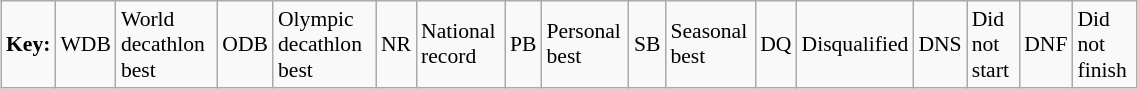<table class="wikitable" width="60%" style="margin:0.5em auto; font-size:90%;position:relative;">
<tr>
<td><strong>Key:</strong></td>
<td align="center">WDB</td>
<td>World decathlon best</td>
<td align="center">ODB</td>
<td>Olympic decathlon best</td>
<td align="center">NR</td>
<td>National record</td>
<td align="center">PB</td>
<td>Personal best</td>
<td align="center">SB</td>
<td>Seasonal best</td>
<td align="center">DQ</td>
<td>Disqualified</td>
<td align="center">DNS</td>
<td>Did not start</td>
<td align="center">DNF</td>
<td>Did not finish</td>
</tr>
</table>
